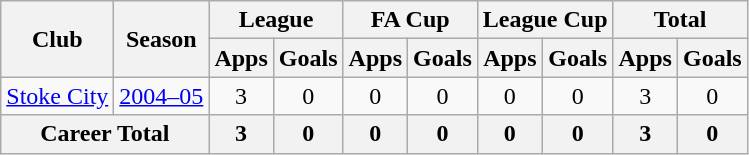<table class="wikitable" style="text-align: center;">
<tr>
<th rowspan="2">Club</th>
<th rowspan="2">Season</th>
<th colspan="2">League</th>
<th colspan="2">FA Cup</th>
<th colspan="2">League Cup</th>
<th colspan="2">Total</th>
</tr>
<tr>
<th>Apps</th>
<th>Goals</th>
<th>Apps</th>
<th>Goals</th>
<th>Apps</th>
<th>Goals</th>
<th>Apps</th>
<th>Goals</th>
</tr>
<tr>
<td><a href='#'>Stoke City</a></td>
<td><a href='#'>2004–05</a></td>
<td>3</td>
<td>0</td>
<td>0</td>
<td>0</td>
<td>0</td>
<td>0</td>
<td>3</td>
<td>0</td>
</tr>
<tr>
<th colspan="2">Career Total</th>
<th>3</th>
<th>0</th>
<th>0</th>
<th>0</th>
<th>0</th>
<th>0</th>
<th>3</th>
<th>0</th>
</tr>
</table>
